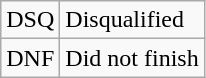<table class="wikitable">
<tr>
<td style="text-align:center;">DSQ</td>
<td>Disqualified</td>
</tr>
<tr>
<td style="text-align:center;">DNF</td>
<td>Did not finish</td>
</tr>
</table>
